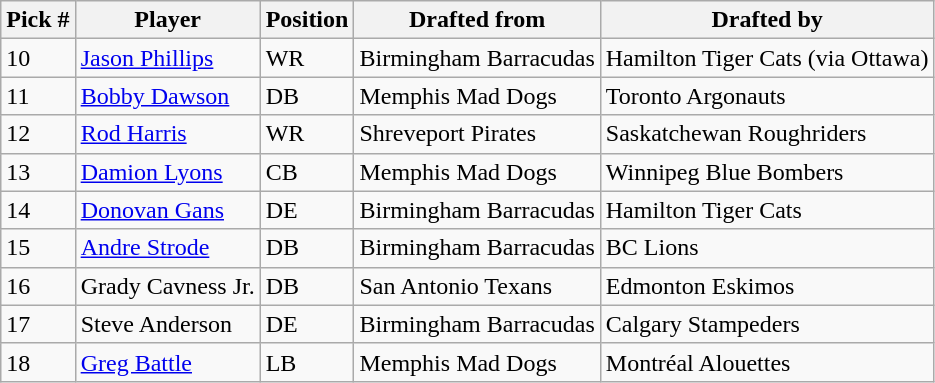<table class="wikitable">
<tr>
<th>Pick #</th>
<th>Player</th>
<th>Position</th>
<th>Drafted from</th>
<th>Drafted by</th>
</tr>
<tr>
<td>10</td>
<td><a href='#'>Jason Phillips</a></td>
<td>WR</td>
<td>Birmingham Barracudas</td>
<td>Hamilton Tiger Cats (via Ottawa)</td>
</tr>
<tr>
<td>11</td>
<td><a href='#'>Bobby Dawson</a></td>
<td>DB</td>
<td>Memphis Mad Dogs</td>
<td>Toronto Argonauts</td>
</tr>
<tr>
<td>12</td>
<td><a href='#'>Rod Harris</a></td>
<td>WR</td>
<td>Shreveport Pirates</td>
<td>Saskatchewan Roughriders</td>
</tr>
<tr>
<td>13</td>
<td><a href='#'>Damion Lyons</a></td>
<td>CB</td>
<td>Memphis Mad Dogs</td>
<td>Winnipeg Blue Bombers</td>
</tr>
<tr>
<td>14</td>
<td><a href='#'>Donovan Gans</a></td>
<td>DE</td>
<td>Birmingham Barracudas</td>
<td>Hamilton Tiger Cats</td>
</tr>
<tr>
<td>15</td>
<td><a href='#'>Andre Strode</a></td>
<td>DB</td>
<td>Birmingham Barracudas</td>
<td>BC Lions</td>
</tr>
<tr>
<td>16</td>
<td>Grady Cavness Jr.</td>
<td>DB</td>
<td>San Antonio Texans</td>
<td>Edmonton Eskimos</td>
</tr>
<tr>
<td>17</td>
<td>Steve Anderson</td>
<td>DE</td>
<td>Birmingham Barracudas</td>
<td>Calgary Stampeders</td>
</tr>
<tr>
<td>18</td>
<td><a href='#'>Greg Battle</a></td>
<td>LB</td>
<td>Memphis Mad Dogs</td>
<td>Montréal Alouettes</td>
</tr>
</table>
